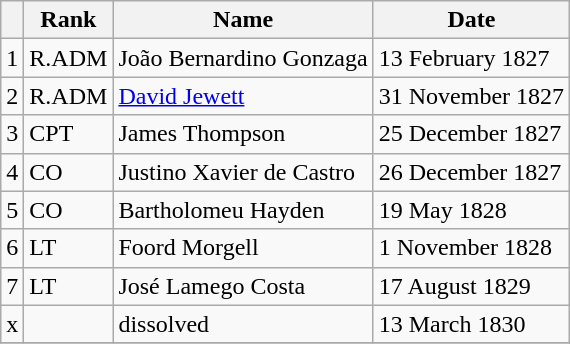<table class=wikitable>
<tr>
<th></th>
<th>Rank</th>
<th>Name</th>
<th>Date</th>
</tr>
<tr>
<td>1</td>
<td>R.ADM</td>
<td>João Bernardino Gonzaga</td>
<td>13 February 1827</td>
</tr>
<tr>
<td>2</td>
<td>R.ADM</td>
<td><a href='#'>David Jewett</a></td>
<td>31 November 1827</td>
</tr>
<tr>
<td>3</td>
<td>CPT</td>
<td>James Thompson</td>
<td>25 December 1827</td>
</tr>
<tr>
<td>4</td>
<td>CO</td>
<td>Justino Xavier de Castro</td>
<td>26 December 1827</td>
</tr>
<tr>
<td>5</td>
<td>CO</td>
<td>Bartholomeu Hayden</td>
<td>19 May 1828</td>
</tr>
<tr>
<td>6</td>
<td>LT</td>
<td>Foord Morgell</td>
<td>1 November 1828</td>
</tr>
<tr>
<td>7</td>
<td>LT</td>
<td>José Lamego Costa</td>
<td>17 August 1829</td>
</tr>
<tr>
<td>x</td>
<td></td>
<td>dissolved</td>
<td>13 March 1830</td>
</tr>
<tr>
</tr>
</table>
